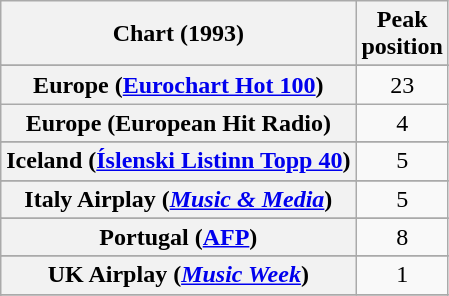<table class="wikitable sortable plainrowheaders" style="text-align:center">
<tr>
<th>Chart (1993)</th>
<th>Peak<br>position</th>
</tr>
<tr>
</tr>
<tr>
</tr>
<tr>
</tr>
<tr>
</tr>
<tr>
<th scope="row">Europe (<a href='#'>Eurochart Hot 100</a>)</th>
<td>23</td>
</tr>
<tr>
<th scope="row">Europe (European Hit Radio)</th>
<td>4</td>
</tr>
<tr>
</tr>
<tr>
<th scope="row">Iceland (<a href='#'>Íslenski Listinn Topp 40</a>)</th>
<td>5</td>
</tr>
<tr>
</tr>
<tr>
<th scope="row">Italy Airplay (<em><a href='#'>Music & Media</a></em>)</th>
<td>5</td>
</tr>
<tr>
</tr>
<tr>
</tr>
<tr>
</tr>
<tr>
<th scope="row">Portugal (<a href='#'>AFP</a>)</th>
<td>8</td>
</tr>
<tr>
</tr>
<tr>
</tr>
<tr>
<th scope="row">UK Airplay (<em><a href='#'>Music Week</a></em>)</th>
<td>1</td>
</tr>
<tr>
</tr>
<tr>
</tr>
<tr>
</tr>
<tr>
</tr>
</table>
